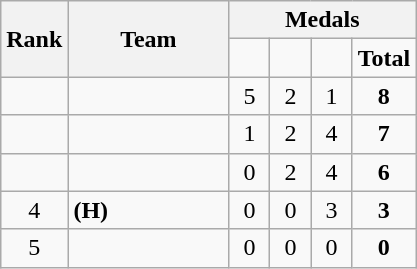<table class="wikitable">
<tr>
<th rowspan=2>Rank</th>
<th style="width:100px;" rowspan="2">Team</th>
<th colspan=4>Medals</th>
</tr>
<tr>
<td style="width:20px; text-align:center;"></td>
<td style="width:20px; text-align:center;"></td>
<td style="width:20px; text-align:center;"></td>
<td><strong>Total</strong></td>
</tr>
<tr>
<td align=center></td>
<td></td>
<td align=center>5</td>
<td align=center>2</td>
<td align=center>1</td>
<td align=center><strong>8</strong></td>
</tr>
<tr>
<td align=center></td>
<td></td>
<td align=center>1</td>
<td align=center>2</td>
<td align=center>4</td>
<td align=center><strong>7</strong></td>
</tr>
<tr>
<td align=center></td>
<td></td>
<td align=center>0</td>
<td align=center>2</td>
<td align=center>4</td>
<td align=center><strong>6</strong></td>
</tr>
<tr>
<td align=center>4</td>
<td> <strong>(H)</strong></td>
<td align=center>0</td>
<td align=center>0</td>
<td align=center>3</td>
<td align=center><strong>3</strong></td>
</tr>
<tr>
<td align=center>5</td>
<td></td>
<td align=center>0</td>
<td align=center>0</td>
<td align=center>0</td>
<td align=center><strong>0</strong></td>
</tr>
</table>
